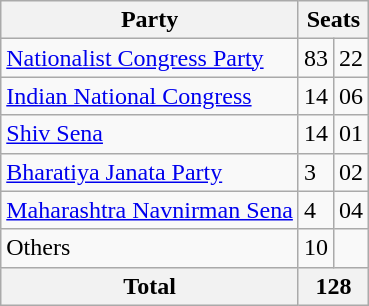<table class="wikitable">
<tr>
<th>Party</th>
<th colspan="2">Seats</th>
</tr>
<tr>
<td><a href='#'>Nationalist Congress Party</a></td>
<td>83</td>
<td> 22</td>
</tr>
<tr>
<td><a href='#'>Indian National Congress</a></td>
<td>14</td>
<td> 06</td>
</tr>
<tr>
<td><a href='#'>Shiv Sena</a></td>
<td>14</td>
<td> 01</td>
</tr>
<tr>
<td><a href='#'>Bharatiya Janata Party</a></td>
<td>3</td>
<td> 02</td>
</tr>
<tr>
<td><a href='#'>Maharashtra Navnirman Sena</a></td>
<td>4</td>
<td> 04</td>
</tr>
<tr>
<td>Others</td>
<td>10</td>
<td></td>
</tr>
<tr>
<th><strong>Total</strong></th>
<th colspan="2">128</th>
</tr>
</table>
